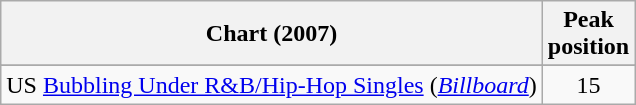<table class="wikitable plainrowheaders sortable">
<tr>
<th scope="col">Chart (2007)</th>
<th scope="col">Peak<br>position</th>
</tr>
<tr>
</tr>
<tr>
</tr>
<tr>
<td>US <a href='#'>Bubbling Under R&B/Hip-Hop Singles</a> (<em><a href='#'>Billboard</a></em>)<br></td>
<td style="text-align:center;">15</td>
</tr>
</table>
